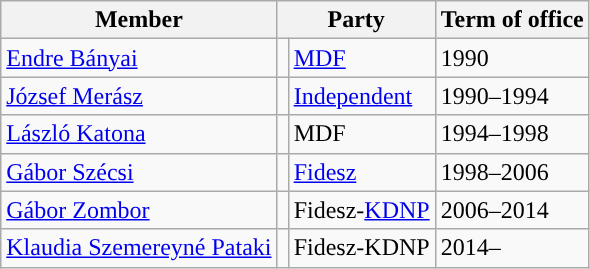<table class=wikitable>
<tr>
<th>Member</th>
<th colspan=2>Party</th>
<th>Term of office</th>
</tr>
<tr>
<td><a href='#'>Endre Bányai</a></td>
<td style="background-color:"></td>
<td><a href='#'>MDF</a></td>
<td>1990</td>
</tr>
<tr>
<td><a href='#'>József Merász</a></td>
<td style="background-color:"></td>
<td><a href='#'>Independent</a></td>
<td>1990–1994</td>
</tr>
<tr>
<td><a href='#'>László Katona</a></td>
<td style="background-color:"></td>
<td>MDF</td>
<td>1994–1998</td>
</tr>
<tr>
<td><a href='#'>Gábor Szécsi</a></td>
<td style="background-color:"></td>
<td><a href='#'>Fidesz</a></td>
<td>1998–2006</td>
</tr>
<tr>
<td><a href='#'>Gábor Zombor</a></td>
<td style="background-color:"></td>
<td>Fidesz-<a href='#'>KDNP</a></td>
<td>2006–2014</td>
</tr>
<tr>
<td><a href='#'>Klaudia Szemereyné Pataki</a></td>
<td style="background-color:"></td>
<td>Fidesz-KDNP</td>
<td>2014–</td>
</tr>
</table>
